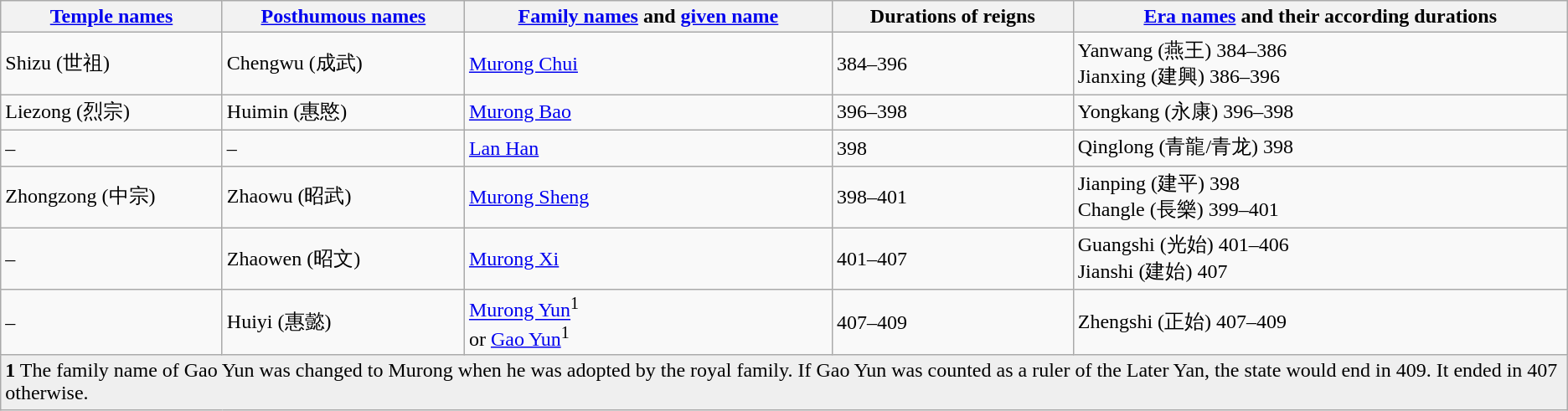<table class="wikitable">
<tr>
<th><a href='#'>Temple names</a></th>
<th><a href='#'>Posthumous names</a></th>
<th><a href='#'>Family names</a> and <a href='#'>given name</a></th>
<th>Durations of reigns</th>
<th><a href='#'>Era names</a> and their according durations</th>
</tr>
<tr>
<td>Shizu (世祖)</td>
<td>Chengwu (成武)</td>
<td><a href='#'>Murong Chui</a></td>
<td>384–396</td>
<td>Yanwang (燕王)  384–386<br> Jianxing (建興) 386–396</td>
</tr>
<tr>
<td>Liezong (烈宗)</td>
<td>Huimin (惠愍)</td>
<td><a href='#'>Murong Bao</a></td>
<td>396–398</td>
<td>Yongkang (永康) 396–398</td>
</tr>
<tr>
<td>–</td>
<td>–</td>
<td><a href='#'>Lan Han</a></td>
<td>398</td>
<td>Qinglong (青龍/青龙) 398</td>
</tr>
<tr>
<td>Zhongzong (中宗)</td>
<td>Zhaowu (昭武)</td>
<td><a href='#'>Murong Sheng</a></td>
<td>398–401</td>
<td>Jianping (建平) 398<br> Changle (長樂)  399–401<br></td>
</tr>
<tr>
<td>–</td>
<td>Zhaowen (昭文)</td>
<td><a href='#'>Murong Xi</a></td>
<td>401–407</td>
<td>Guangshi (光始) 401–406<br> Jianshi (建始)  407<br></td>
</tr>
<tr>
<td>–</td>
<td>Huiyi (惠懿)</td>
<td><a href='#'>Murong Yun</a><sup>1</sup><br> or <a href='#'>Gao Yun</a><sup>1</sup><br></td>
<td>407–409</td>
<td>Zhengshi (正始) 407–409</td>
</tr>
<tr style="background:#efefef;">
<td colspan=5><strong>1</strong> The family name of Gao Yun was changed to Murong when he was adopted by the royal family. If Gao Yun was counted as a ruler of the Later Yan, the state would end in 409. It ended in 407 otherwise.</td>
</tr>
</table>
